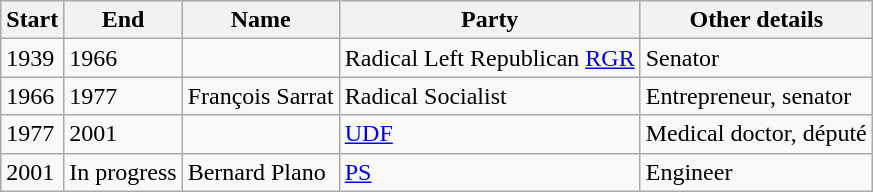<table border="1" class="wikitable">
<tr>
<th>Start</th>
<th>End</th>
<th>Name</th>
<th>Party</th>
<th>Other details</th>
</tr>
<tr>
<td>1939</td>
<td>1966</td>
<td></td>
<td>Radical Left Republican <a href='#'>RGR</a></td>
<td>Senator</td>
</tr>
<tr>
<td>1966</td>
<td>1977</td>
<td>François Sarrat</td>
<td>Radical Socialist</td>
<td>Entrepreneur, senator</td>
</tr>
<tr>
<td>1977</td>
<td>2001</td>
<td></td>
<td><a href='#'>UDF</a></td>
<td>Medical doctor, député</td>
</tr>
<tr>
<td>2001</td>
<td>In progress</td>
<td>Bernard Plano</td>
<td><a href='#'>PS</a></td>
<td>Engineer</td>
</tr>
</table>
